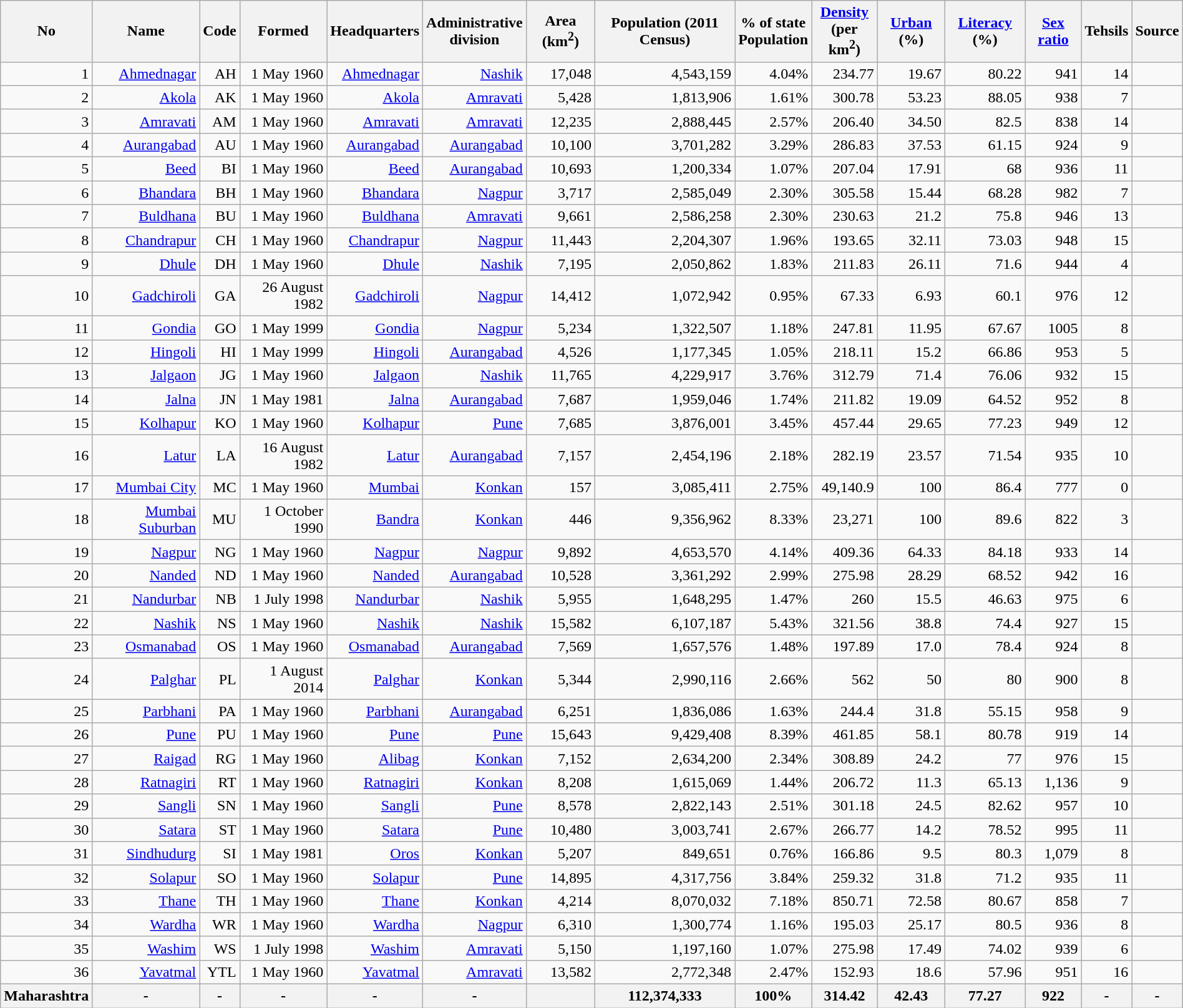<table class="wikitable sortable" style="text-align:right" border=1 width=100%>
<tr>
<th>No</th>
<th>Name</th>
<th>Code</th>
<th>Formed</th>
<th>Headquarters</th>
<th>Administrative<br>division</th>
<th>Area (km<sup>2</sup>)</th>
<th>Population (2011 Census)</th>
<th>% of state<br>Population</th>
<th><a href='#'>Density</a><br>(per km<sup>2</sup>)</th>
<th><a href='#'>Urban</a> (%)</th>
<th><a href='#'>Literacy</a> (%)</th>
<th><a href='#'>Sex ratio</a></th>
<th>Tehsils</th>
<th class="unsortable">Source</th>
</tr>
<tr>
<td>1</td>
<td><a href='#'>Ahmednagar</a></td>
<td>AH</td>
<td>1 May 1960</td>
<td><a href='#'>Ahmednagar</a></td>
<td><a href='#'>Nashik</a></td>
<td>17,048</td>
<td>4,543,159</td>
<td>4.04%</td>
<td>234.77</td>
<td>19.67</td>
<td>80.22</td>
<td>941</td>
<td>14</td>
<td></td>
</tr>
<tr>
<td>2</td>
<td><a href='#'>Akola</a></td>
<td>AK</td>
<td>1 May 1960</td>
<td><a href='#'>Akola</a></td>
<td><a href='#'>Amravati</a></td>
<td>5,428</td>
<td>1,813,906</td>
<td>1.61%</td>
<td>300.78</td>
<td>53.23</td>
<td>88.05</td>
<td>938</td>
<td>7</td>
<td></td>
</tr>
<tr>
<td>3</td>
<td><a href='#'>Amravati</a></td>
<td>AM</td>
<td>1 May 1960</td>
<td><a href='#'>Amravati</a></td>
<td><a href='#'>Amravati</a></td>
<td>12,235</td>
<td>2,888,445</td>
<td>2.57%</td>
<td>206.40</td>
<td>34.50</td>
<td>82.5</td>
<td>838</td>
<td>14</td>
<td></td>
</tr>
<tr>
<td>4</td>
<td><a href='#'>Aurangabad</a></td>
<td>AU</td>
<td>1 May 1960</td>
<td><a href='#'>Aurangabad </a></td>
<td><a href='#'>Aurangabad</a></td>
<td>10,100</td>
<td>3,701,282</td>
<td>3.29%</td>
<td>286.83</td>
<td>37.53</td>
<td>61.15</td>
<td>924</td>
<td>9</td>
<td></td>
</tr>
<tr>
<td>5</td>
<td><a href='#'>Beed</a></td>
<td>BI</td>
<td>1 May 1960</td>
<td><a href='#'>Beed</a></td>
<td><a href='#'>Aurangabad</a></td>
<td>10,693</td>
<td>1,200,334</td>
<td>1.07%</td>
<td>207.04</td>
<td>17.91</td>
<td>68</td>
<td>936</td>
<td>11</td>
<td></td>
</tr>
<tr>
<td>6</td>
<td><a href='#'>Bhandara</a></td>
<td>BH</td>
<td>1 May 1960</td>
<td><a href='#'>Bhandara</a></td>
<td><a href='#'>Nagpur</a></td>
<td>3,717</td>
<td>2,585,049</td>
<td>2.30%</td>
<td>305.58</td>
<td>15.44</td>
<td>68.28</td>
<td>982</td>
<td>7</td>
<td></td>
</tr>
<tr>
<td>7</td>
<td><a href='#'>Buldhana</a></td>
<td>BU</td>
<td>1 May 1960</td>
<td><a href='#'>Buldhana</a></td>
<td><a href='#'>Amravati</a></td>
<td>9,661</td>
<td>2,586,258</td>
<td>2.30%</td>
<td>230.63</td>
<td>21.2</td>
<td>75.8</td>
<td>946</td>
<td>13</td>
<td></td>
</tr>
<tr>
<td>8</td>
<td><a href='#'>Chandrapur</a></td>
<td>CH</td>
<td>1 May 1960</td>
<td><a href='#'>Chandrapur</a></td>
<td><a href='#'>Nagpur</a></td>
<td>11,443</td>
<td>2,204,307</td>
<td>1.96%</td>
<td>193.65</td>
<td>32.11</td>
<td>73.03</td>
<td>948</td>
<td>15</td>
<td></td>
</tr>
<tr>
<td>9</td>
<td><a href='#'>Dhule</a></td>
<td>DH</td>
<td>1 May 1960</td>
<td><a href='#'>Dhule</a></td>
<td><a href='#'>Nashik</a></td>
<td>7,195</td>
<td>2,050,862</td>
<td>1.83%</td>
<td>211.83</td>
<td>26.11</td>
<td>71.6</td>
<td>944</td>
<td>4</td>
<td></td>
</tr>
<tr>
<td>10</td>
<td><a href='#'>Gadchiroli</a></td>
<td>GA</td>
<td>26 August 1982</td>
<td><a href='#'>Gadchiroli</a></td>
<td><a href='#'>Nagpur</a></td>
<td>14,412</td>
<td>1,072,942</td>
<td>0.95%</td>
<td>67.33</td>
<td>6.93</td>
<td>60.1</td>
<td>976</td>
<td>12</td>
<td></td>
</tr>
<tr>
<td>11</td>
<td><a href='#'>Gondia</a></td>
<td>GO</td>
<td>1 May 1999</td>
<td><a href='#'>Gondia</a></td>
<td><a href='#'>Nagpur</a></td>
<td>5,234</td>
<td>1,322,507</td>
<td>1.18%</td>
<td>247.81</td>
<td>11.95</td>
<td>67.67</td>
<td>1005</td>
<td>8</td>
<td></td>
</tr>
<tr>
<td>12</td>
<td><a href='#'>Hingoli</a></td>
<td>HI</td>
<td>1 May 1999</td>
<td><a href='#'>Hingoli</a></td>
<td><a href='#'>Aurangabad</a></td>
<td>4,526</td>
<td>1,177,345</td>
<td>1.05%</td>
<td>218.11</td>
<td>15.2</td>
<td>66.86</td>
<td>953</td>
<td>5</td>
<td></td>
</tr>
<tr>
<td>13</td>
<td><a href='#'>Jalgaon</a></td>
<td>JG</td>
<td>1 May 1960</td>
<td><a href='#'>Jalgaon</a></td>
<td><a href='#'>Nashik</a></td>
<td>11,765</td>
<td>4,229,917</td>
<td>3.76%</td>
<td>312.79</td>
<td>71.4</td>
<td>76.06</td>
<td>932</td>
<td>15</td>
<td></td>
</tr>
<tr>
<td>14</td>
<td><a href='#'>Jalna</a></td>
<td>JN</td>
<td>1 May 1981</td>
<td><a href='#'>Jalna</a></td>
<td><a href='#'>Aurangabad</a></td>
<td>7,687</td>
<td>1,959,046</td>
<td>1.74%</td>
<td>211.82</td>
<td>19.09</td>
<td>64.52</td>
<td>952</td>
<td>8</td>
<td></td>
</tr>
<tr>
<td>15</td>
<td><a href='#'>Kolhapur</a></td>
<td>KO</td>
<td>1 May 1960</td>
<td><a href='#'>Kolhapur</a></td>
<td><a href='#'>Pune</a></td>
<td>7,685</td>
<td>3,876,001</td>
<td>3.45%</td>
<td>457.44</td>
<td>29.65</td>
<td>77.23</td>
<td>949</td>
<td>12</td>
<td></td>
</tr>
<tr>
<td>16</td>
<td><a href='#'>Latur</a></td>
<td>LA</td>
<td>16 August 1982</td>
<td><a href='#'>Latur</a></td>
<td><a href='#'>Aurangabad</a></td>
<td>7,157</td>
<td>2,454,196</td>
<td>2.18%</td>
<td>282.19</td>
<td>23.57</td>
<td>71.54</td>
<td>935</td>
<td>10</td>
<td></td>
</tr>
<tr>
<td>17</td>
<td><a href='#'>Mumbai City</a></td>
<td>MC</td>
<td>1 May 1960</td>
<td><a href='#'>Mumbai</a></td>
<td><a href='#'>Konkan</a></td>
<td>157</td>
<td>3,085,411</td>
<td>2.75%</td>
<td>49,140.9</td>
<td>100</td>
<td>86.4</td>
<td>777</td>
<td>0</td>
<td></td>
</tr>
<tr>
<td>18</td>
<td><a href='#'>Mumbai Suburban</a></td>
<td>MU</td>
<td>1 October 1990</td>
<td><a href='#'>Bandra</a></td>
<td><a href='#'>Konkan</a></td>
<td>446</td>
<td>9,356,962</td>
<td>8.33%</td>
<td>23,271</td>
<td>100</td>
<td>89.6</td>
<td>822</td>
<td>3</td>
<td></td>
</tr>
<tr>
<td>19</td>
<td><a href='#'>Nagpur</a></td>
<td>NG</td>
<td>1 May 1960</td>
<td><a href='#'>Nagpur</a></td>
<td><a href='#'>Nagpur</a></td>
<td>9,892</td>
<td>4,653,570</td>
<td>4.14%</td>
<td>409.36</td>
<td>64.33</td>
<td>84.18</td>
<td>933</td>
<td>14</td>
<td></td>
</tr>
<tr>
<td>20</td>
<td><a href='#'>Nanded</a></td>
<td>ND</td>
<td>1 May 1960</td>
<td><a href='#'>Nanded</a></td>
<td><a href='#'>Aurangabad</a></td>
<td>10,528</td>
<td>3,361,292</td>
<td>2.99%</td>
<td>275.98</td>
<td>28.29</td>
<td>68.52</td>
<td>942</td>
<td>16</td>
<td></td>
</tr>
<tr>
<td>21</td>
<td><a href='#'>Nandurbar</a></td>
<td>NB</td>
<td>1 July 1998</td>
<td><a href='#'>Nandurbar</a></td>
<td><a href='#'>Nashik</a></td>
<td>5,955</td>
<td>1,648,295</td>
<td>1.47%</td>
<td>260</td>
<td>15.5</td>
<td>46.63</td>
<td>975</td>
<td>6</td>
<td></td>
</tr>
<tr>
<td>22</td>
<td><a href='#'>Nashik</a></td>
<td>NS</td>
<td>1 May 1960</td>
<td><a href='#'>Nashik</a></td>
<td><a href='#'>Nashik</a></td>
<td>15,582</td>
<td>6,107,187</td>
<td>5.43%</td>
<td>321.56</td>
<td>38.8</td>
<td>74.4</td>
<td>927</td>
<td>15</td>
<td></td>
</tr>
<tr>
<td>23</td>
<td><a href='#'>Osmanabad</a></td>
<td>OS</td>
<td>1 May 1960</td>
<td><a href='#'>Osmanabad</a></td>
<td><a href='#'>Aurangabad</a></td>
<td>7,569</td>
<td>1,657,576</td>
<td>1.48%</td>
<td>197.89</td>
<td>17.0</td>
<td>78.4</td>
<td>924</td>
<td>8</td>
<td></td>
</tr>
<tr>
<td>24</td>
<td><a href='#'>Palghar</a></td>
<td>PL</td>
<td>1 August 2014</td>
<td><a href='#'>Palghar</a></td>
<td><a href='#'>Konkan</a></td>
<td>5,344</td>
<td>2,990,116</td>
<td>2.66%</td>
<td>562</td>
<td>50</td>
<td>80</td>
<td>900</td>
<td>8</td>
<td></td>
</tr>
<tr>
<td>25</td>
<td><a href='#'>Parbhani</a></td>
<td>PA</td>
<td>1 May 1960</td>
<td><a href='#'>Parbhani</a></td>
<td><a href='#'>Aurangabad</a></td>
<td>6,251</td>
<td>1,836,086</td>
<td>1.63%</td>
<td>244.4</td>
<td>31.8</td>
<td>55.15</td>
<td>958</td>
<td>9</td>
<td></td>
</tr>
<tr>
<td>26</td>
<td><a href='#'>Pune</a></td>
<td>PU</td>
<td>1 May 1960</td>
<td><a href='#'>Pune</a></td>
<td><a href='#'>Pune</a></td>
<td>15,643</td>
<td>9,429,408</td>
<td>8.39%</td>
<td>461.85</td>
<td>58.1</td>
<td>80.78</td>
<td>919</td>
<td>14</td>
<td></td>
</tr>
<tr>
<td>27</td>
<td><a href='#'>Raigad</a></td>
<td>RG</td>
<td>1 May 1960</td>
<td><a href='#'>Alibag</a></td>
<td><a href='#'>Konkan</a></td>
<td>7,152</td>
<td>2,634,200</td>
<td>2.34%</td>
<td>308.89</td>
<td>24.2</td>
<td>77</td>
<td>976</td>
<td>15</td>
<td></td>
</tr>
<tr>
<td>28</td>
<td><a href='#'>Ratnagiri</a></td>
<td>RT</td>
<td>1 May 1960</td>
<td><a href='#'>Ratnagiri</a></td>
<td><a href='#'>Konkan</a></td>
<td>8,208</td>
<td>1,615,069</td>
<td>1.44%</td>
<td>206.72</td>
<td>11.3</td>
<td>65.13</td>
<td>1,136</td>
<td>9</td>
<td></td>
</tr>
<tr>
<td>29</td>
<td><a href='#'>Sangli</a></td>
<td>SN</td>
<td>1 May 1960</td>
<td><a href='#'>Sangli</a></td>
<td><a href='#'>Pune</a></td>
<td>8,578</td>
<td>2,822,143</td>
<td>2.51%</td>
<td>301.18</td>
<td>24.5</td>
<td>82.62</td>
<td>957</td>
<td>10</td>
<td></td>
</tr>
<tr>
<td>30</td>
<td><a href='#'>Satara</a></td>
<td>ST</td>
<td>1 May 1960</td>
<td><a href='#'>Satara</a></td>
<td><a href='#'>Pune</a></td>
<td>10,480</td>
<td>3,003,741</td>
<td>2.67%</td>
<td>266.77</td>
<td>14.2</td>
<td>78.52</td>
<td>995</td>
<td>11</td>
<td></td>
</tr>
<tr>
<td>31</td>
<td><a href='#'>Sindhudurg</a></td>
<td>SI</td>
<td>1 May 1981</td>
<td><a href='#'>Oros</a></td>
<td><a href='#'>Konkan</a></td>
<td>5,207</td>
<td>849,651</td>
<td>0.76%</td>
<td>166.86</td>
<td>9.5</td>
<td>80.3</td>
<td>1,079</td>
<td>8</td>
<td></td>
</tr>
<tr>
<td>32</td>
<td><a href='#'>Solapur</a></td>
<td>SO</td>
<td>1 May 1960</td>
<td><a href='#'>Solapur</a></td>
<td><a href='#'>Pune</a></td>
<td>14,895</td>
<td>4,317,756</td>
<td>3.84%</td>
<td>259.32</td>
<td>31.8</td>
<td>71.2</td>
<td>935</td>
<td>11</td>
<td></td>
</tr>
<tr>
<td>33</td>
<td><a href='#'>Thane</a></td>
<td>TH</td>
<td>1 May 1960</td>
<td><a href='#'>Thane</a></td>
<td><a href='#'>Konkan</a></td>
<td>4,214</td>
<td>8,070,032</td>
<td>7.18%</td>
<td>850.71</td>
<td>72.58</td>
<td>80.67</td>
<td>858</td>
<td>7</td>
<td></td>
</tr>
<tr>
<td>34</td>
<td><a href='#'>Wardha</a></td>
<td>WR</td>
<td>1 May 1960</td>
<td><a href='#'>Wardha</a></td>
<td><a href='#'>Nagpur</a></td>
<td>6,310</td>
<td>1,300,774</td>
<td>1.16%</td>
<td>195.03</td>
<td>25.17</td>
<td>80.5</td>
<td>936</td>
<td>8</td>
<td></td>
</tr>
<tr>
<td>35</td>
<td><a href='#'>Washim</a></td>
<td>WS</td>
<td>1 July 1998</td>
<td><a href='#'>Washim</a></td>
<td><a href='#'>Amravati</a></td>
<td>5,150</td>
<td>1,197,160</td>
<td>1.07%</td>
<td>275.98</td>
<td>17.49</td>
<td>74.02</td>
<td>939</td>
<td>6</td>
<td></td>
</tr>
<tr>
<td>36</td>
<td [><a href='#'>Yavatmal</a></td>
<td>YTL</td>
<td>1 May 1960</td>
<td><a href='#'>Yavatmal</a></td>
<td><a href='#'>Amravati</a></td>
<td>13,582</td>
<td>2,772,348</td>
<td>2.47%</td>
<td>152.93</td>
<td>18.6</td>
<td>57.96</td>
<td>951</td>
<td>16</td>
<td></td>
</tr>
<tr>
<th><strong>Maharashtra</strong></th>
<th>-</th>
<th>-</th>
<th>-</th>
<th>-</th>
<th>-</th>
<th><strong></strong></th>
<th><strong>112,374,333</strong></th>
<th>100%</th>
<th><strong>314.42</strong></th>
<th><strong>42.43</strong></th>
<th><strong>77.27</strong></th>
<th><strong>922</strong></th>
<th>-</th>
<th>-</th>
</tr>
</table>
